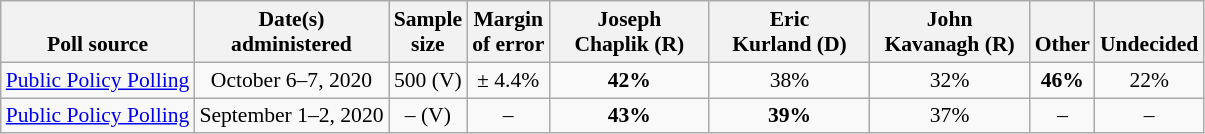<table class="wikitable" style="font-size:90%;text-align:center;">
<tr valign=bottom>
<th>Poll source</th>
<th>Date(s)<br>administered</th>
<th>Sample<br>size</th>
<th>Margin<br>of error</th>
<th style="width:100px;">Joseph<br>Chaplik (R)</th>
<th style="width:100px;">Eric<br>Kurland (D)</th>
<th style="width:100px;">John<br>Kavanagh (R)</th>
<th>Other</th>
<th>Undecided</th>
</tr>
<tr>
<td style="text-align:left;"><a href='#'>Public Policy Polling</a></td>
<td>October 6–7, 2020</td>
<td>500 (V)</td>
<td>± 4.4%</td>
<td><strong>42%</strong></td>
<td>38%</td>
<td>32%</td>
<td><strong>46%</strong></td>
<td>22%</td>
</tr>
<tr>
<td style="text-align:left;"><a href='#'>Public Policy Polling</a></td>
<td>September 1–2, 2020</td>
<td>– (V)</td>
<td>–</td>
<td><strong>43%</strong></td>
<td><strong>39%</strong></td>
<td>37%</td>
<td>–</td>
<td>–</td>
</tr>
</table>
